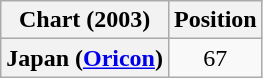<table class="wikitable plainrowheaders sortable" style="text-align:center;">
<tr>
<th scope="col">Chart (2003)</th>
<th scope="col">Position</th>
</tr>
<tr>
<th scope="row">Japan (<a href='#'>Oricon</a>)</th>
<td>67</td>
</tr>
</table>
